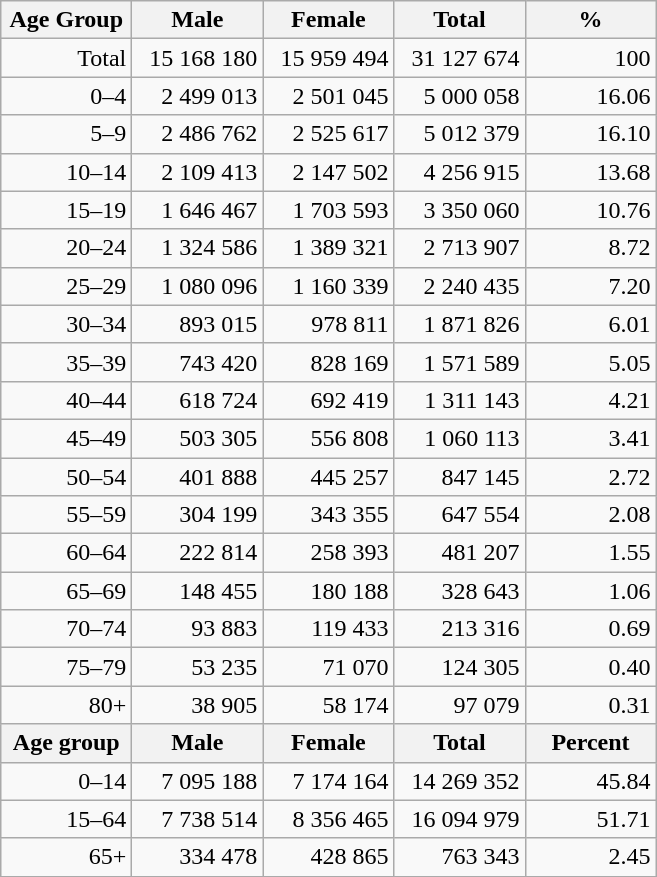<table class="wikitable">
<tr>
<th width="80pt">Age Group</th>
<th width="80pt">Male</th>
<th width="80pt">Female</th>
<th width="80pt">Total</th>
<th width="80pt">%</th>
</tr>
<tr>
<td align="right">Total</td>
<td align="right">15 168 180</td>
<td align="right">15 959 494</td>
<td align="right">31 127 674</td>
<td align="right">100</td>
</tr>
<tr>
<td align="right">0–4</td>
<td align="right">2 499 013</td>
<td align="right">2 501 045</td>
<td align="right">5 000 058</td>
<td align="right">16.06</td>
</tr>
<tr>
<td align="right">5–9</td>
<td align="right">2 486 762</td>
<td align="right">2 525 617</td>
<td align="right">5 012 379</td>
<td align="right">16.10</td>
</tr>
<tr>
<td align="right">10–14</td>
<td align="right">2 109 413</td>
<td align="right">2 147 502</td>
<td align="right">4 256 915</td>
<td align="right">13.68</td>
</tr>
<tr>
<td align="right">15–19</td>
<td align="right">1 646 467</td>
<td align="right">1 703 593</td>
<td align="right">3 350 060</td>
<td align="right">10.76</td>
</tr>
<tr>
<td align="right">20–24</td>
<td align="right">1 324 586</td>
<td align="right">1 389 321</td>
<td align="right">2 713 907</td>
<td align="right">8.72</td>
</tr>
<tr>
<td align="right">25–29</td>
<td align="right">1 080 096</td>
<td align="right">1 160 339</td>
<td align="right">2 240 435</td>
<td align="right">7.20</td>
</tr>
<tr>
<td align="right">30–34</td>
<td align="right">893 015</td>
<td align="right">978 811</td>
<td align="right">1 871 826</td>
<td align="right">6.01</td>
</tr>
<tr>
<td align="right">35–39</td>
<td align="right">743 420</td>
<td align="right">828 169</td>
<td align="right">1 571 589</td>
<td align="right">5.05</td>
</tr>
<tr>
<td align="right">40–44</td>
<td align="right">618 724</td>
<td align="right">692 419</td>
<td align="right">1 311 143</td>
<td align="right">4.21</td>
</tr>
<tr>
<td align="right">45–49</td>
<td align="right">503 305</td>
<td align="right">556 808</td>
<td align="right">1 060 113</td>
<td align="right">3.41</td>
</tr>
<tr>
<td align="right">50–54</td>
<td align="right">401 888</td>
<td align="right">445 257</td>
<td align="right">847 145</td>
<td align="right">2.72</td>
</tr>
<tr>
<td align="right">55–59</td>
<td align="right">304 199</td>
<td align="right">343 355</td>
<td align="right">647 554</td>
<td align="right">2.08</td>
</tr>
<tr>
<td align="right">60–64</td>
<td align="right">222 814</td>
<td align="right">258 393</td>
<td align="right">481 207</td>
<td align="right">1.55</td>
</tr>
<tr>
<td align="right">65–69</td>
<td align="right">148 455</td>
<td align="right">180 188</td>
<td align="right">328 643</td>
<td align="right">1.06</td>
</tr>
<tr>
<td align="right">70–74</td>
<td align="right">93 883</td>
<td align="right">119 433</td>
<td align="right">213 316</td>
<td align="right">0.69</td>
</tr>
<tr>
<td align="right">75–79</td>
<td align="right">53 235</td>
<td align="right">71 070</td>
<td align="right">124 305</td>
<td align="right">0.40</td>
</tr>
<tr>
<td align="right">80+</td>
<td align="right">38 905</td>
<td align="right">58 174</td>
<td align="right">97 079</td>
<td align="right">0.31</td>
</tr>
<tr>
<th width="50">Age group</th>
<th width="80pt">Male</th>
<th width="80">Female</th>
<th width="80">Total</th>
<th width="50">Percent</th>
</tr>
<tr>
<td align="right">0–14</td>
<td align="right">7 095 188</td>
<td align="right">7 174 164</td>
<td align="right">14 269 352</td>
<td align="right">45.84</td>
</tr>
<tr>
<td align="right">15–64</td>
<td align="right">7 738 514</td>
<td align="right">8 356 465</td>
<td align="right">16 094 979</td>
<td align="right">51.71</td>
</tr>
<tr>
<td align="right">65+</td>
<td align="right">334 478</td>
<td align="right">428 865</td>
<td align="right">763 343</td>
<td align="right">2.45</td>
</tr>
<tr>
</tr>
</table>
